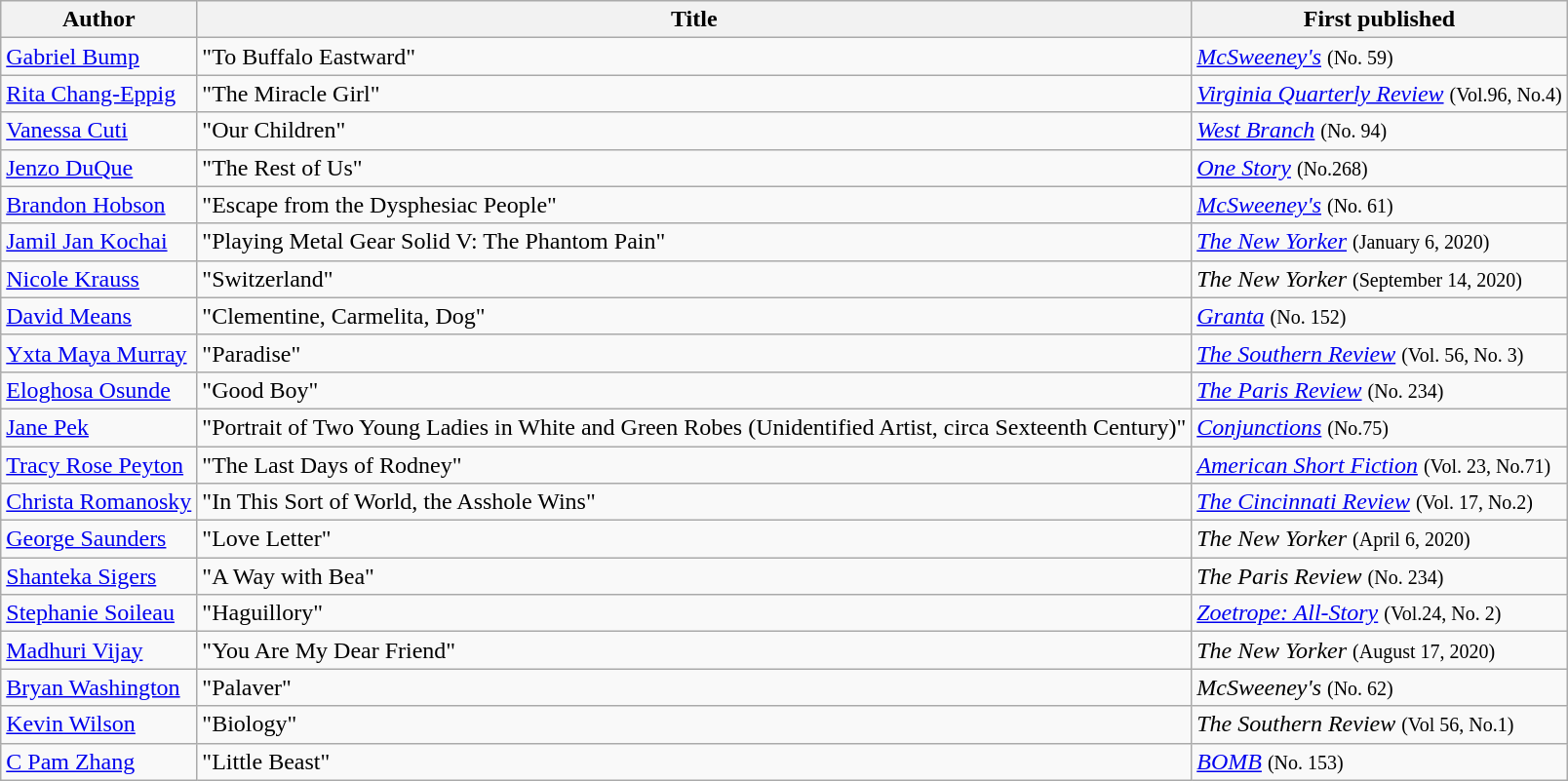<table class="wikitable">
<tr>
<th>Author</th>
<th>Title</th>
<th>First published</th>
</tr>
<tr>
<td><a href='#'>Gabriel Bump</a></td>
<td>"To Buffalo Eastward"</td>
<td><em><a href='#'>McSweeney's</a></em> <small>(No. 59)</small></td>
</tr>
<tr>
<td><a href='#'>Rita Chang-Eppig</a></td>
<td>"The Miracle Girl"</td>
<td><em><a href='#'>Virginia Quarterly Review</a></em> <small>(Vol.96, No.4)</small></td>
</tr>
<tr>
<td><a href='#'>Vanessa Cuti</a></td>
<td>"Our Children"</td>
<td><em><a href='#'>West Branch</a></em> <small>(No. 94)</small></td>
</tr>
<tr>
<td><a href='#'>Jenzo DuQue</a></td>
<td>"The Rest of Us"</td>
<td><em><a href='#'>One Story</a></em> <small>(No.268)</small></td>
</tr>
<tr>
<td><a href='#'>Brandon Hobson</a></td>
<td>"Escape from the Dysphesiac People"</td>
<td><em><a href='#'>McSweeney's</a></em> <small>(No. 61)</small></td>
</tr>
<tr>
<td><a href='#'>Jamil Jan Kochai</a></td>
<td>"Playing Metal Gear Solid V: The Phantom Pain"</td>
<td><em><a href='#'>The New Yorker</a></em> <small>(January 6, 2020)</small></td>
</tr>
<tr>
<td><a href='#'>Nicole Krauss</a></td>
<td>"Switzerland"</td>
<td><em>The New Yorker</em> <small>(September 14, 2020)</small></td>
</tr>
<tr>
<td><a href='#'>David Means</a></td>
<td>"Clementine, Carmelita, Dog"</td>
<td><em><a href='#'>Granta</a></em> <small>(No. 152)</small></td>
</tr>
<tr>
<td><a href='#'>Yxta Maya Murray</a></td>
<td>"Paradise"</td>
<td><em><a href='#'>The Southern Review</a></em> <small>(Vol. 56, No. 3)</small></td>
</tr>
<tr>
<td><a href='#'>Eloghosa Osunde</a></td>
<td>"Good Boy"</td>
<td><em><a href='#'>The Paris Review</a></em> <small>(No. 234)</small></td>
</tr>
<tr>
<td><a href='#'>Jane Pek</a></td>
<td>"Portrait of Two Young Ladies in White and Green Robes (Unidentified Artist, circa Sexteenth Century)"</td>
<td><em><a href='#'>Conjunctions</a></em> <small>(No.75)</small></td>
</tr>
<tr>
<td><a href='#'>Tracy Rose Peyton</a></td>
<td>"The Last Days of Rodney"</td>
<td><em><a href='#'>American Short Fiction</a></em> <small>(Vol. 23, No.71)</small></td>
</tr>
<tr>
<td><a href='#'>Christa Romanosky</a></td>
<td>"In This Sort of World, the Asshole Wins"</td>
<td><em><a href='#'>The Cincinnati Review</a></em> <small>(Vol. 17, No.2)</small></td>
</tr>
<tr>
<td><a href='#'>George Saunders</a></td>
<td>"Love Letter"</td>
<td><em>The New Yorker</em> <small>(April 6, 2020)</small></td>
</tr>
<tr>
<td><a href='#'>Shanteka Sigers</a></td>
<td>"A Way with Bea"</td>
<td><em>The Paris Review</em> <small>(No. 234)</small></td>
</tr>
<tr>
<td><a href='#'>Stephanie Soileau</a></td>
<td>"Haguillory"</td>
<td><em><a href='#'>Zoetrope: All-Story</a></em> <small>(Vol.24, No. 2)</small></td>
</tr>
<tr>
<td><a href='#'>Madhuri Vijay</a></td>
<td>"You Are My Dear Friend"</td>
<td><em>The New Yorker</em> <small>(August 17, 2020)</small></td>
</tr>
<tr>
<td><a href='#'>Bryan Washington</a></td>
<td>"Palaver"</td>
<td><em>McSweeney's</em> <small>(No. 62)</small></td>
</tr>
<tr>
<td><a href='#'>Kevin Wilson</a></td>
<td>"Biology"</td>
<td><em>The Southern Review</em> <small>(Vol 56, No.1)</small></td>
</tr>
<tr>
<td><a href='#'>C Pam Zhang</a></td>
<td>"Little Beast"</td>
<td><em><a href='#'>BOMB</a></em> <small>(No. 153)</small></td>
</tr>
</table>
